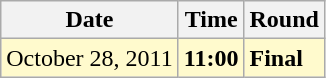<table class="wikitable">
<tr>
<th>Date</th>
<th>Time</th>
<th>Round</th>
</tr>
<tr style=background:lemonchiffon>
<td>October 28, 2011</td>
<td><strong>11:00</strong></td>
<td><strong>Final</strong></td>
</tr>
</table>
